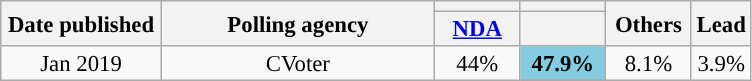<table class="wikitable sortable" style="text-align:center; font-size:95%; line-height:16px">
<tr>
<th rowspan="2" width="100px">Date published</th>
<th rowspan="2" width="175px">Polling agency</th>
<th style="background:"></th>
<th style="background:"></th>
<th rowspan="2" width="50px" class="unsortable">Others</th>
<th rowspan="2">Lead</th>
</tr>
<tr>
<th width="50px" class="unsortable"><a href='#'>NDA</a></th>
<th width="50px" class="unsortable"></th>
</tr>
<tr>
<td>Jan 2019</td>
<td>CVoter</td>
<td>44%</td>
<td style="background:#84CCE0"><strong>47.9%</strong></td>
<td>8.1%</td>
<td style="background:"><span>3.9%</span></td>
</tr>
</table>
